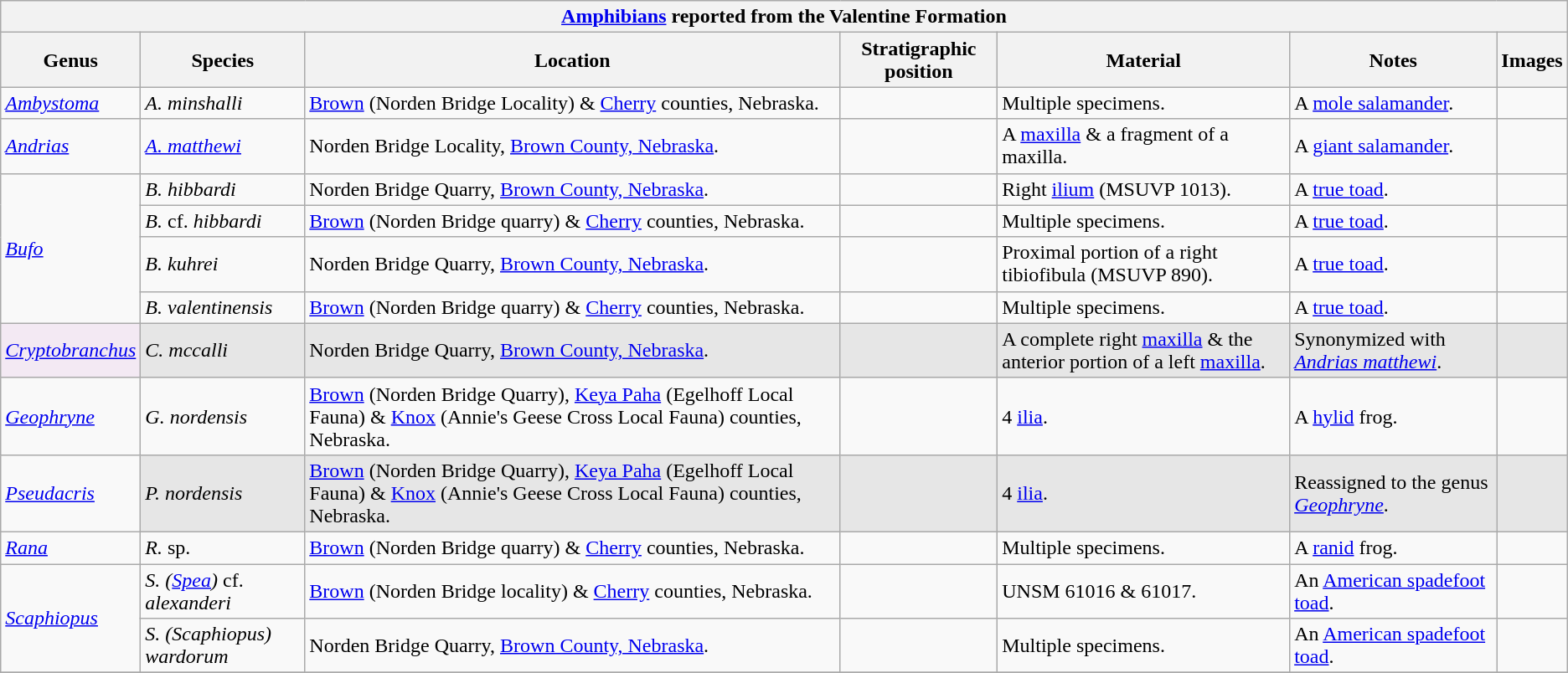<table class="wikitable" align="center">
<tr>
<th colspan="7" align="center"><strong><a href='#'>Amphibians</a> reported from the Valentine Formation</strong></th>
</tr>
<tr>
<th>Genus</th>
<th>Species</th>
<th>Location</th>
<th><strong>Stratigraphic position</strong></th>
<th><strong>Material</strong></th>
<th>Notes</th>
<th>Images</th>
</tr>
<tr>
<td><em><a href='#'>Ambystoma</a></em></td>
<td><em>A. minshalli</em></td>
<td><a href='#'>Brown</a> (Norden Bridge Locality) & <a href='#'>Cherry</a> counties, Nebraska.</td>
<td></td>
<td>Multiple specimens.</td>
<td>A <a href='#'>mole salamander</a>.</td>
<td></td>
</tr>
<tr>
<td><em><a href='#'>Andrias</a></em></td>
<td><em><a href='#'>A. matthewi</a></em></td>
<td>Norden Bridge Locality, <a href='#'>Brown County, Nebraska</a>.</td>
<td></td>
<td>A <a href='#'>maxilla</a> & a fragment of a maxilla.</td>
<td>A <a href='#'>giant salamander</a>.</td>
<td></td>
</tr>
<tr>
<td rowspan="4"><em><a href='#'>Bufo</a></em></td>
<td><em>B. hibbardi</em></td>
<td>Norden Bridge Quarry, <a href='#'>Brown County, Nebraska</a>.</td>
<td></td>
<td>Right <a href='#'>ilium</a> (MSUVP 1013).</td>
<td>A <a href='#'>true toad</a>.</td>
<td></td>
</tr>
<tr>
<td><em>B.</em> cf. <em>hibbardi</em></td>
<td><a href='#'>Brown</a> (Norden Bridge quarry) & <a href='#'>Cherry</a> counties, Nebraska.</td>
<td></td>
<td>Multiple specimens.</td>
<td>A <a href='#'>true toad</a>.</td>
<td></td>
</tr>
<tr>
<td><em>B. kuhrei</em></td>
<td>Norden Bridge Quarry, <a href='#'>Brown County, Nebraska</a>.</td>
<td></td>
<td>Proximal portion of a right tibiofibula (MSUVP 890).</td>
<td>A <a href='#'>true toad</a>.</td>
<td></td>
</tr>
<tr>
<td><em>B. valentinensis</em></td>
<td><a href='#'>Brown</a> (Norden Bridge quarry) & <a href='#'>Cherry</a> counties, Nebraska.</td>
<td></td>
<td>Multiple specimens.</td>
<td>A <a href='#'>true toad</a>.</td>
<td></td>
</tr>
<tr>
<td style="background:#f3e9f3;"><em><a href='#'>Cryptobranchus</a></em></td>
<td style="background:#E6E6E6;"><em>C. mccalli</em></td>
<td style="background:#E6E6E6;">Norden Bridge Quarry, <a href='#'>Brown County, Nebraska</a>.</td>
<td style="background:#E6E6E6;"></td>
<td style="background:#E6E6E6;">A complete right <a href='#'>maxilla</a> & the anterior portion of a left <a href='#'>maxilla</a>.</td>
<td style="background:#E6E6E6;">Synonymized with <em><a href='#'>Andrias matthewi</a></em>.</td>
<td style="background:#E6E6E6;"></td>
</tr>
<tr>
<td><em><a href='#'>Geophryne</a></em></td>
<td><em>G. nordensis</em></td>
<td><a href='#'>Brown</a> (Norden Bridge Quarry), <a href='#'>Keya Paha</a> (Egelhoff Local Fauna) & <a href='#'>Knox</a> (Annie's Geese Cross Local Fauna) counties, Nebraska.</td>
<td></td>
<td>4 <a href='#'>ilia</a>.</td>
<td>A <a href='#'>hylid</a> frog.</td>
<td></td>
</tr>
<tr>
<td><em><a href='#'>Pseudacris</a></em></td>
<td style="background:#E6E6E6;"><em>P. nordensis</em></td>
<td style="background:#E6E6E6;"><a href='#'>Brown</a> (Norden Bridge Quarry), <a href='#'>Keya Paha</a> (Egelhoff Local Fauna) & <a href='#'>Knox</a> (Annie's Geese Cross Local Fauna) counties, Nebraska.</td>
<td style="background:#E6E6E6;"></td>
<td style="background:#E6E6E6;">4 <a href='#'>ilia</a>.</td>
<td style="background:#E6E6E6;">Reassigned to the genus <em><a href='#'>Geophryne</a></em>.</td>
<td style="background:#E6E6E6;"></td>
</tr>
<tr>
<td><em><a href='#'>Rana</a></em></td>
<td><em>R.</em> sp.</td>
<td><a href='#'>Brown</a> (Norden Bridge quarry) & <a href='#'>Cherry</a> counties, Nebraska.</td>
<td></td>
<td>Multiple specimens.</td>
<td>A <a href='#'>ranid</a> frog.</td>
<td></td>
</tr>
<tr>
<td rowspan=2><em><a href='#'>Scaphiopus</a></em></td>
<td><em>S. (<a href='#'>Spea</a>)</em> cf. <em>alexanderi</em></td>
<td><a href='#'>Brown</a> (Norden Bridge locality) & <a href='#'>Cherry</a> counties, Nebraska.</td>
<td></td>
<td>UNSM 61016 & 61017.</td>
<td>An <a href='#'>American spadefoot toad</a>.</td>
<td></td>
</tr>
<tr>
<td><em>S. (Scaphiopus) wardorum</em></td>
<td>Norden Bridge Quarry, <a href='#'>Brown County, Nebraska</a>.</td>
<td></td>
<td>Multiple specimens.</td>
<td>An <a href='#'>American spadefoot toad</a>.</td>
<td></td>
</tr>
<tr>
</tr>
</table>
